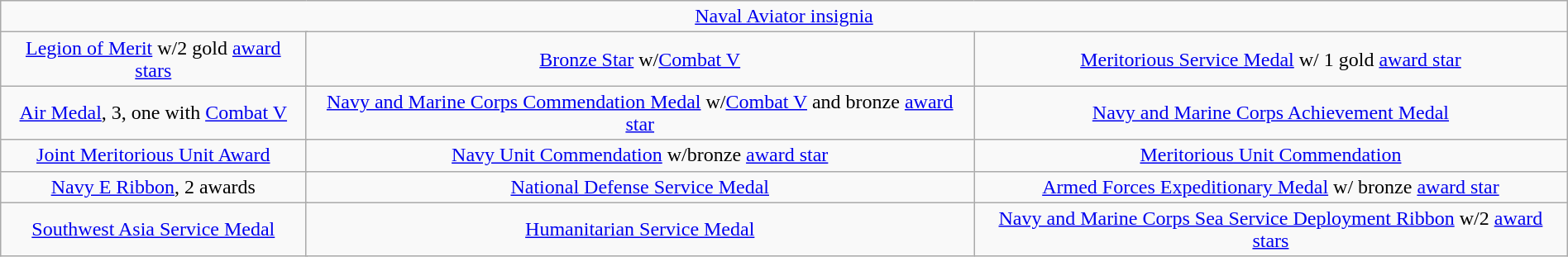<table class="wikitable" style="margin:1em auto; text-align:center;">
<tr>
<td colspan="6"><a href='#'>Naval Aviator insignia</a></td>
</tr>
<tr>
<td colspan="2"><a href='#'>Legion of Merit</a> w/2 gold <a href='#'>award stars</a></td>
<td colspan="2"><a href='#'>Bronze Star</a> w/<a href='#'>Combat V</a></td>
<td colspan="2"><a href='#'>Meritorious Service Medal</a> w/ 1 gold <a href='#'>award star</a></td>
</tr>
<tr>
<td colspan="2"><a href='#'>Air Medal</a>, 3, one with <a href='#'>Combat V</a></td>
<td colspan="2"><a href='#'>Navy and Marine Corps Commendation Medal</a> w/<a href='#'>Combat V</a> and bronze <a href='#'>award star</a></td>
<td colspan="2"><a href='#'>Navy and Marine Corps Achievement Medal</a></td>
</tr>
<tr>
<td colspan="2"><a href='#'>Joint Meritorious Unit Award</a></td>
<td colspan="2"><a href='#'>Navy Unit Commendation</a> w/bronze <a href='#'>award star</a></td>
<td colspan="2"><a href='#'>Meritorious Unit Commendation</a></td>
</tr>
<tr>
<td colspan="2"><a href='#'>Navy E Ribbon</a>, 2 awards</td>
<td colspan="2"><a href='#'>National Defense Service Medal</a></td>
<td colspan="2"><a href='#'>Armed Forces Expeditionary Medal</a> w/ bronze <a href='#'>award star</a></td>
</tr>
<tr>
<td colspan="2"><a href='#'>Southwest Asia Service Medal</a></td>
<td colspan="2"><a href='#'>Humanitarian Service Medal</a></td>
<td colspan="2"><a href='#'>Navy and Marine Corps Sea Service Deployment Ribbon</a> w/2 <a href='#'>award stars</a></td>
</tr>
</table>
